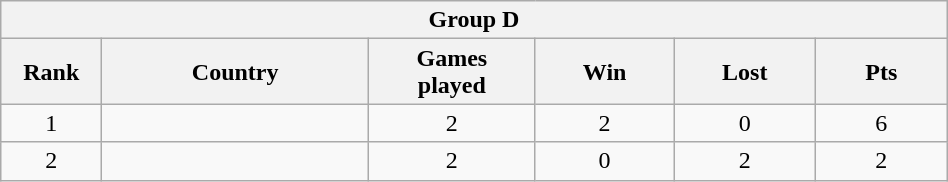<table class="wikitable" style= "text-align: center; Width:50%">
<tr>
<th colspan= 6>Group D</th>
</tr>
<tr>
<th width=2%>Rank</th>
<th width=10%>Country</th>
<th width=5%>Games <br> played</th>
<th width=5%>Win</th>
<th width=5%>Lost</th>
<th width=5%>Pts</th>
</tr>
<tr>
<td>1</td>
<td style= "text-align: left"></td>
<td>2</td>
<td>2</td>
<td>0</td>
<td>6</td>
</tr>
<tr>
<td>2</td>
<td style= "text-align: left"></td>
<td>2</td>
<td>0</td>
<td>2</td>
<td>2</td>
</tr>
</table>
